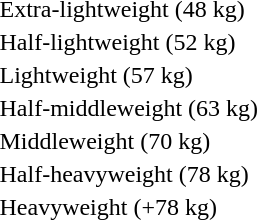<table>
<tr>
<td rowspan=2>Extra-lightweight (48 kg)<br></td>
<td rowspan=2></td>
<td rowspan=2></td>
<td></td>
</tr>
<tr>
<td></td>
</tr>
<tr>
<td rowspan=2>Half-lightweight (52 kg)<br></td>
<td rowspan=2></td>
<td rowspan=2></td>
<td></td>
</tr>
<tr>
<td></td>
</tr>
<tr>
<td rowspan=2>Lightweight (57 kg)<br></td>
<td rowspan=2></td>
<td rowspan=2></td>
<td></td>
</tr>
<tr>
<td></td>
</tr>
<tr>
<td rowspan=2>Half-middleweight (63 kg)<br></td>
<td rowspan=2></td>
<td rowspan=2></td>
<td></td>
</tr>
<tr>
<td></td>
</tr>
<tr>
<td rowspan=2>Middleweight (70 kg)<br></td>
<td rowspan=2></td>
<td rowspan=2></td>
<td></td>
</tr>
<tr>
<td></td>
</tr>
<tr>
<td rowspan=2>Half-heavyweight (78 kg)<br></td>
<td rowspan=2></td>
<td rowspan=2></td>
<td></td>
</tr>
<tr>
<td></td>
</tr>
<tr>
<td rowspan=2>Heavyweight (+78 kg)<br></td>
<td rowspan=2></td>
<td rowspan=2></td>
<td></td>
</tr>
<tr>
<td></td>
</tr>
</table>
